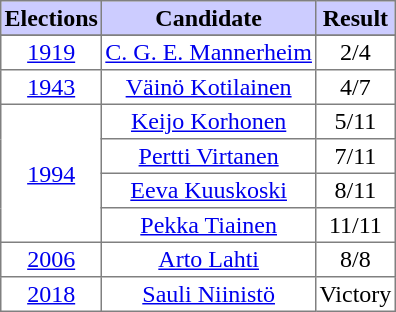<table class="toccolours" border=1 cellspacing=0 cellpadding=2 style="text-align:center; border-collapse:collapse;">
<tr style="background:#ccccff">
<th>Elections</th>
<th>Candidate</th>
<th>Result</th>
</tr>
<tr style="background:#ccccff">
</tr>
<tr>
<td><a href='#'>1919</a></td>
<td><a href='#'>C. G. E. Mannerheim</a></td>
<td>2/4</td>
</tr>
<tr>
<td><a href='#'>1943</a></td>
<td rowspan=1><a href='#'>Väinö Kotilainen</a></td>
<td>4/7</td>
</tr>
<tr>
<td rowspan=4><a href='#'>1994</a></td>
<td><a href='#'>Keijo Korhonen</a></td>
<td>5/11</td>
</tr>
<tr>
<td><a href='#'>Pertti Virtanen</a></td>
<td>7/11</td>
</tr>
<tr>
<td><a href='#'>Eeva Kuuskoski</a></td>
<td>8/11</td>
</tr>
<tr>
<td><a href='#'>Pekka Tiainen</a></td>
<td>11/11</td>
</tr>
<tr>
<td><a href='#'>2006</a></td>
<td><a href='#'>Arto Lahti</a></td>
<td>8/8</td>
</tr>
<tr>
<td><a href='#'>2018</a></td>
<td><a href='#'>Sauli Niinistö</a></td>
<td>Victory</td>
</tr>
</table>
